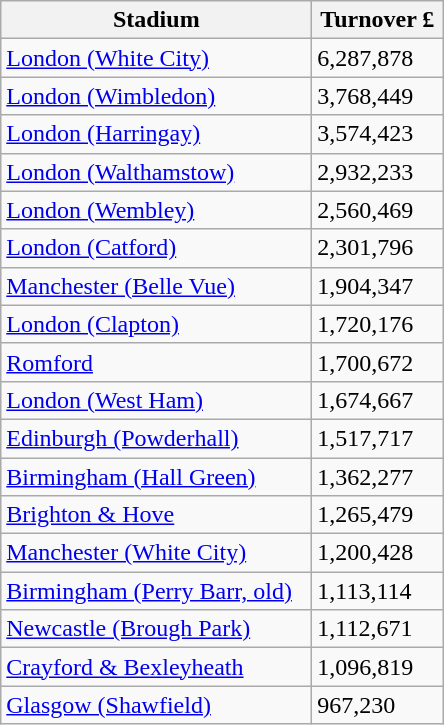<table class="wikitable">
<tr>
<th width=200>Stadium</th>
<th width=80>Turnover £</th>
</tr>
<tr>
<td><a href='#'>London (White City)</a></td>
<td>6,287,878</td>
</tr>
<tr>
<td><a href='#'>London (Wimbledon)</a></td>
<td>3,768,449</td>
</tr>
<tr>
<td><a href='#'>London (Harringay)</a></td>
<td>3,574,423</td>
</tr>
<tr>
<td><a href='#'>London (Walthamstow)</a></td>
<td>2,932,233</td>
</tr>
<tr>
<td><a href='#'>London (Wembley)</a></td>
<td>2,560,469</td>
</tr>
<tr>
<td><a href='#'>London (Catford)</a></td>
<td>2,301,796</td>
</tr>
<tr>
<td><a href='#'>Manchester (Belle Vue)</a></td>
<td>1,904,347</td>
</tr>
<tr>
<td><a href='#'>London (Clapton)</a></td>
<td>1,720,176</td>
</tr>
<tr>
<td><a href='#'>Romford</a></td>
<td>1,700,672</td>
</tr>
<tr>
<td><a href='#'>London (West Ham)</a></td>
<td>1,674,667</td>
</tr>
<tr>
<td><a href='#'>Edinburgh (Powderhall)</a></td>
<td>1,517,717</td>
</tr>
<tr>
<td><a href='#'>Birmingham (Hall Green)</a></td>
<td>1,362,277</td>
</tr>
<tr>
<td><a href='#'>Brighton & Hove</a></td>
<td>1,265,479</td>
</tr>
<tr>
<td><a href='#'>Manchester (White City)</a></td>
<td>1,200,428</td>
</tr>
<tr>
<td><a href='#'>Birmingham (Perry Barr, old)</a></td>
<td>1,113,114</td>
</tr>
<tr>
<td><a href='#'>Newcastle (Brough Park)</a></td>
<td>1,112,671</td>
</tr>
<tr>
<td><a href='#'>Crayford & Bexleyheath</a></td>
<td>1,096,819</td>
</tr>
<tr>
<td><a href='#'>Glasgow (Shawfield)</a></td>
<td>967,230</td>
</tr>
</table>
